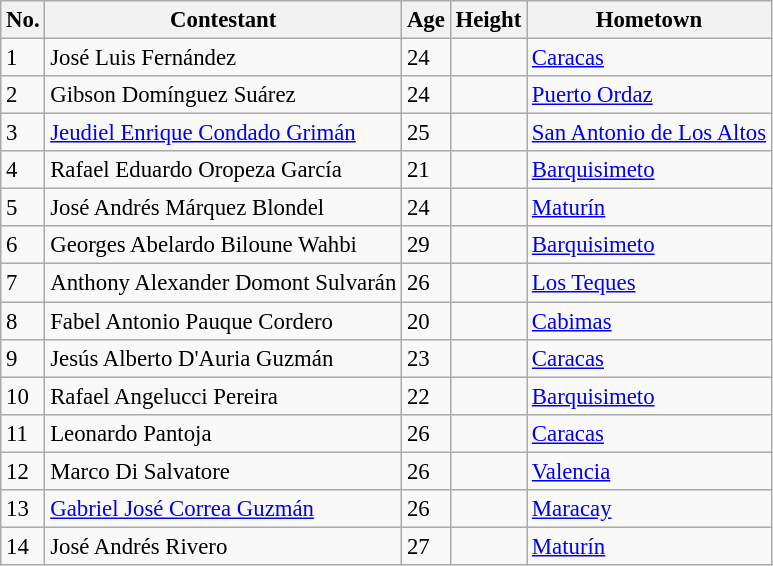<table class="wikitable sortable" style="font-size:95%;">
<tr>
<th>No.</th>
<th>Contestant</th>
<th>Age</th>
<th>Height</th>
<th>Hometown</th>
</tr>
<tr>
<td>1</td>
<td>José Luis Fernández</td>
<td>24</td>
<td></td>
<td><a href='#'>Caracas</a></td>
</tr>
<tr>
<td>2</td>
<td>Gibson Domínguez Suárez</td>
<td>24</td>
<td></td>
<td><a href='#'>Puerto Ordaz</a></td>
</tr>
<tr>
<td>3</td>
<td><a href='#'>Jeudiel Enrique Condado Grimán</a></td>
<td>25</td>
<td></td>
<td><a href='#'>San Antonio de Los Altos</a></td>
</tr>
<tr>
<td>4</td>
<td>Rafael Eduardo Oropeza García</td>
<td>21</td>
<td></td>
<td><a href='#'>Barquisimeto</a></td>
</tr>
<tr>
<td>5</td>
<td>José Andrés Márquez Blondel</td>
<td>24</td>
<td></td>
<td><a href='#'>Maturín</a></td>
</tr>
<tr>
<td>6</td>
<td>Georges Abelardo Biloune Wahbi</td>
<td>29</td>
<td></td>
<td><a href='#'>Barquisimeto</a></td>
</tr>
<tr>
<td>7</td>
<td>Anthony Alexander Domont Sulvarán</td>
<td>26</td>
<td></td>
<td><a href='#'>Los Teques</a></td>
</tr>
<tr>
<td>8</td>
<td>Fabel Antonio Pauque Cordero</td>
<td>20</td>
<td></td>
<td><a href='#'>Cabimas</a></td>
</tr>
<tr>
<td>9</td>
<td>Jesús Alberto D'Auria Guzmán</td>
<td>23</td>
<td></td>
<td><a href='#'>Caracas</a></td>
</tr>
<tr>
<td>10</td>
<td>Rafael Angelucci Pereira</td>
<td>22</td>
<td></td>
<td><a href='#'>Barquisimeto</a></td>
</tr>
<tr>
<td>11</td>
<td>Leonardo Pantoja</td>
<td>26</td>
<td></td>
<td><a href='#'>Caracas</a></td>
</tr>
<tr>
<td>12</td>
<td>Marco Di Salvatore</td>
<td>26</td>
<td></td>
<td><a href='#'>Valencia</a></td>
</tr>
<tr>
<td>13</td>
<td><a href='#'>Gabriel José Correa Guzmán</a></td>
<td>26</td>
<td></td>
<td><a href='#'>Maracay</a></td>
</tr>
<tr>
<td>14</td>
<td>José Andrés Rivero</td>
<td>27</td>
<td></td>
<td><a href='#'>Maturín</a></td>
</tr>
</table>
